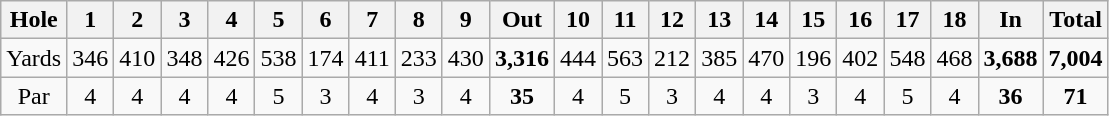<table class="wikitable" style="text-align:center">
<tr>
<th align="left">Hole</th>
<th>1</th>
<th>2</th>
<th>3</th>
<th>4</th>
<th>5</th>
<th>6</th>
<th>7</th>
<th>8</th>
<th>9</th>
<th>Out</th>
<th>10</th>
<th>11</th>
<th>12</th>
<th>13</th>
<th>14</th>
<th>15</th>
<th>16</th>
<th>17</th>
<th>18</th>
<th>In</th>
<th>Total</th>
</tr>
<tr>
<td align="center">Yards</td>
<td>346</td>
<td>410</td>
<td>348</td>
<td>426</td>
<td>538</td>
<td>174</td>
<td>411</td>
<td>233</td>
<td>430</td>
<td><strong>3,316</strong></td>
<td>444</td>
<td>563</td>
<td>212</td>
<td>385</td>
<td>470</td>
<td>196</td>
<td>402</td>
<td>548</td>
<td>468</td>
<td><strong>3,688</strong></td>
<td><strong>7,004</strong></td>
</tr>
<tr>
<td align="center">Par</td>
<td>4</td>
<td>4</td>
<td>4</td>
<td>4</td>
<td>5</td>
<td>3</td>
<td>4</td>
<td>3</td>
<td>4</td>
<td><strong>35</strong></td>
<td>4</td>
<td>5</td>
<td>3</td>
<td>4</td>
<td>4</td>
<td>3</td>
<td>4</td>
<td>5</td>
<td>4</td>
<td><strong>36</strong></td>
<td><strong>71</strong></td>
</tr>
</table>
